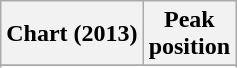<table class="wikitable sortable">
<tr>
<th>Chart (2013)</th>
<th>Peak<br>position</th>
</tr>
<tr>
</tr>
<tr>
</tr>
<tr>
</tr>
<tr>
</tr>
</table>
